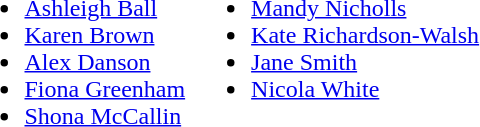<table>
<tr style="vertical-align:top">
<td><br><ul><li> <a href='#'>Ashleigh Ball</a></li><li> <a href='#'>Karen Brown</a></li><li> <a href='#'>Alex Danson</a></li><li> <a href='#'>Fiona Greenham</a></li><li> <a href='#'>Shona McCallin</a></li></ul></td>
<td><br><ul><li> <a href='#'>Mandy Nicholls</a></li><li> <a href='#'>Kate Richardson-Walsh</a></li><li> <a href='#'>Jane Smith</a></li><li> <a href='#'>Nicola White</a></li></ul></td>
</tr>
</table>
